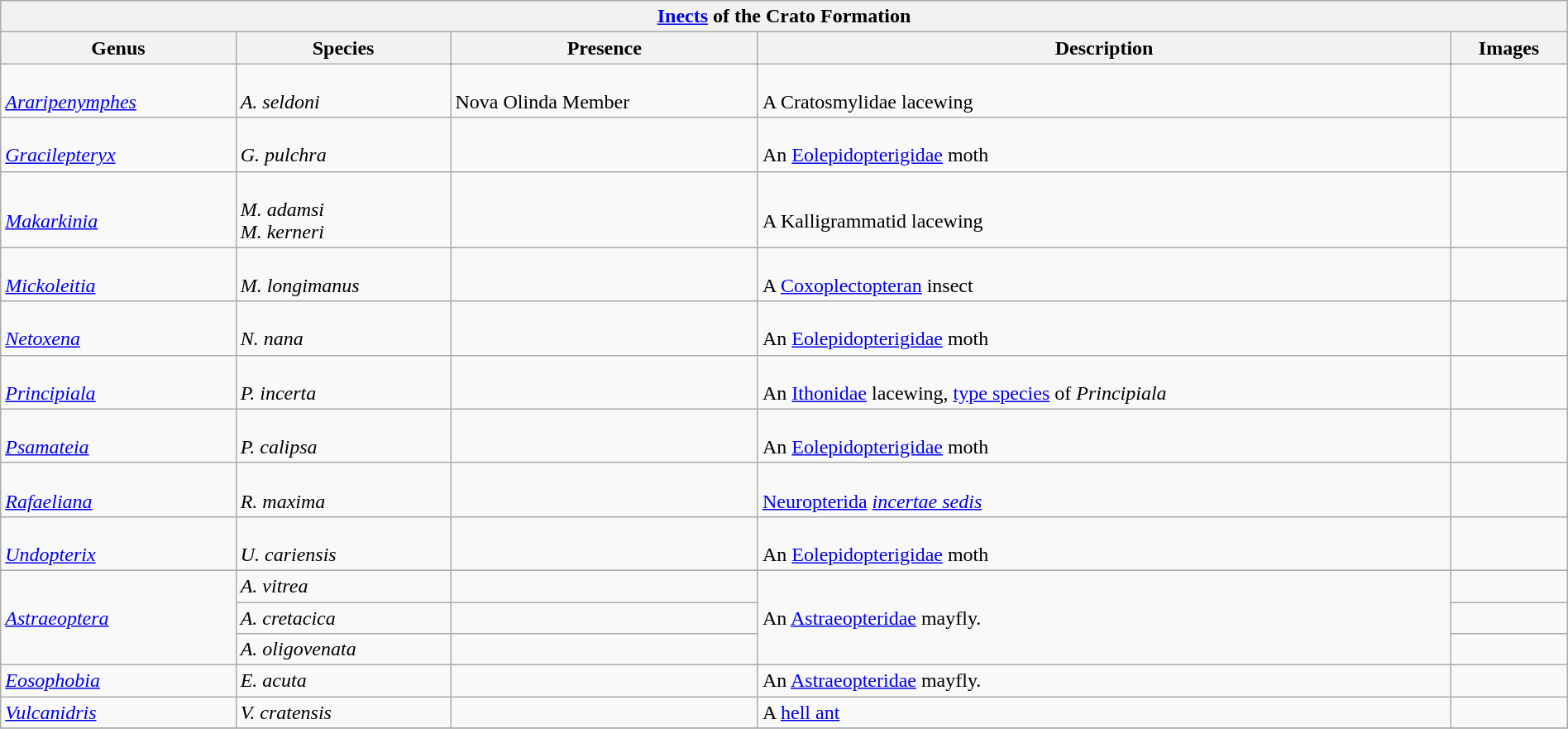<table class="wikitable" align="center" width="100%">
<tr>
<th colspan="5" style="text-align:center"><strong><a href='#'>Inects</a> of the Crato Formation</strong></th>
</tr>
<tr>
<th>Genus</th>
<th>Species</th>
<th>Presence</th>
<th>Description</th>
<th>Images</th>
</tr>
<tr>
<td><br><em><a href='#'>Araripenymphes</a></em></td>
<td><br><em>A. seldoni</em></td>
<td><br>Nova Olinda Member</td>
<td><br>A Cratosmylidae lacewing</td>
<td></td>
</tr>
<tr>
<td><br><em><a href='#'>Gracilepteryx</a></em></td>
<td><br><em>G. pulchra</em></td>
<td></td>
<td><br>An <a href='#'>Eolepidopterigidae</a> moth</td>
<td></td>
</tr>
<tr>
<td><br><em><a href='#'>Makarkinia</a></em></td>
<td><br><em>M. adamsi</em><br>
<em>M. kerneri</em></td>
<td></td>
<td><br>A Kalligrammatid lacewing</td>
<td></td>
</tr>
<tr>
<td><br><em><a href='#'>Mickoleitia</a></em></td>
<td><br><em>M. longimanus</em></td>
<td></td>
<td><br>A <a href='#'>Coxoplectopteran</a> insect</td>
<td><br></td>
</tr>
<tr>
<td><br><em><a href='#'>Netoxena</a></em></td>
<td><br><em>N. nana</em></td>
<td></td>
<td><br>An <a href='#'>Eolepidopterigidae</a> moth</td>
<td></td>
</tr>
<tr>
<td><br><em><a href='#'>Principiala</a></em></td>
<td><br><em>P. incerta</em></td>
<td></td>
<td><br>An <a href='#'>Ithonidae</a> lacewing, <a href='#'>type species</a> of <em>Principiala</em></td>
<td></td>
</tr>
<tr>
<td><br><em><a href='#'>Psamateia</a></em></td>
<td><br><em>P. calipsa</em></td>
<td></td>
<td><br>An <a href='#'>Eolepidopterigidae</a> moth</td>
<td></td>
</tr>
<tr>
<td><br><em><a href='#'>Rafaeliana</a></em></td>
<td><br><em>R. maxima</em></td>
<td></td>
<td><br><a href='#'>Neuropterida</a> <em><a href='#'>incertae sedis</a></em></td>
<td></td>
</tr>
<tr>
<td><br><em><a href='#'>Undopterix</a></em></td>
<td><br><em>U. cariensis</em></td>
<td></td>
<td><br>An <a href='#'>Eolepidopterigidae</a> moth</td>
<td></td>
</tr>
<tr>
<td rowspan="3"><em><a href='#'>Astraeoptera</a></em></td>
<td><em>A. vitrea</em></td>
<td></td>
<td rowspan="3">An <a href='#'>Astraeopteridae</a> mayfly.</td>
<td></td>
</tr>
<tr>
<td><em>A. cretacica</em></td>
<td></td>
<td></td>
</tr>
<tr>
<td><em>A. oligovenata</em></td>
<td></td>
<td></td>
</tr>
<tr>
<td><em><a href='#'>Eosophobia</a></em></td>
<td><em>E. acuta</em></td>
<td></td>
<td>An <a href='#'>Astraeopteridae</a> mayfly.</td>
<td></td>
</tr>
<tr>
<td><em><a href='#'>Vulcanidris</a></em></td>
<td><em>V. cratensis</em></td>
<td></td>
<td>A <a href='#'>hell ant</a></td>
<td></td>
</tr>
<tr>
</tr>
</table>
